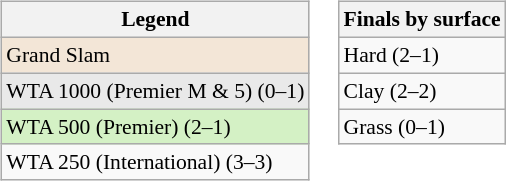<table>
<tr valign=top>
<td><br><table class="wikitable" style="font-size:90%;">
<tr>
<th>Legend</th>
</tr>
<tr style="background:#f3e6d7;">
<td>Grand Slam</td>
</tr>
<tr style="background:#e9e9e9;">
<td>WTA 1000 (Premier M & 5) (0–1)</td>
</tr>
<tr style="background:#d4f1c5;">
<td>WTA 500 (Premier) (2–1)</td>
</tr>
<tr>
<td>WTA 250 (International) (3–3)</td>
</tr>
</table>
</td>
<td><br><table class="wikitable" style="font-size:90%;">
<tr>
<th>Finals by surface</th>
</tr>
<tr>
<td>Hard (2–1)</td>
</tr>
<tr>
<td>Clay (2–2)</td>
</tr>
<tr>
<td>Grass (0–1)</td>
</tr>
</table>
</td>
</tr>
</table>
